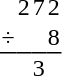<table style="border-collapse: collapse; border-spacing: 2px; text-align:center">
<tr>
<td></td>
<td>2</td>
<td>7</td>
<td>2</td>
</tr>
<tr>
<td style="border-bottom: 1px solid black;">÷</td>
<td style="border-bottom: 1px solid black;"></td>
<td style="border-bottom: 1px solid black;"></td>
<td style="border-bottom: 1px solid black;">8</td>
</tr>
<tr>
<td></td>
<td></td>
<td>3</td>
<td></td>
</tr>
</table>
